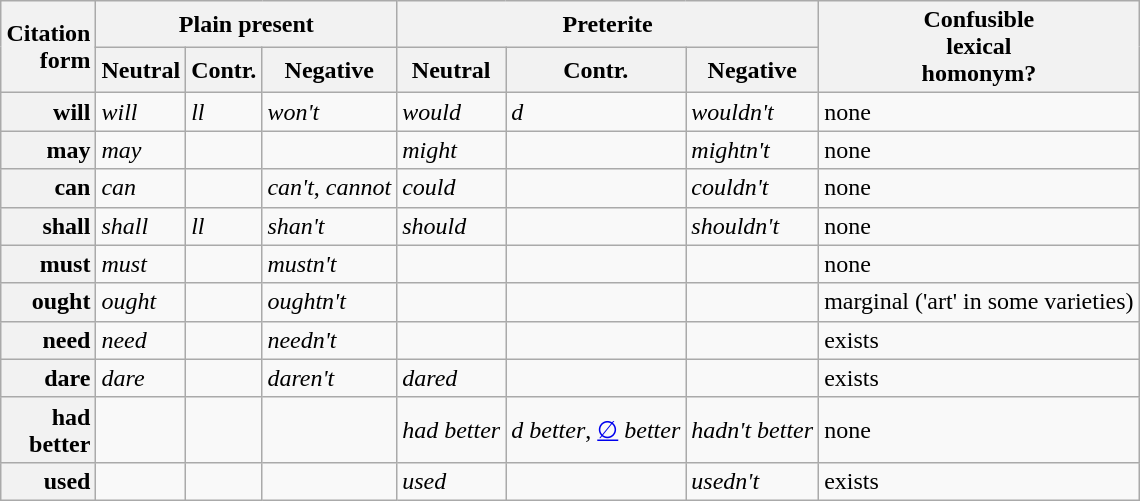<table class="wikitable" | style="margin-left: auto; margin-right: auto; border: none;">
<tr>
<th rowspan="2" style="text-align:right;">Citation<br>form</th>
<th colspan="3">Plain present</th>
<th colspan="3">Preterite</th>
<th rowspan="2">Confusible<br>lexical<br>homonym?</th>
</tr>
<tr>
<th>Neutral</th>
<th>Contr.</th>
<th>Negative</th>
<th>Neutral</th>
<th>Contr.</th>
<th>Negative</th>
</tr>
<tr>
<th style="text-align:right;">will</th>
<td><em>will</em></td>
<td><em>ll</em></td>
<td><em>won't</em></td>
<td><em>would</em></td>
<td><em>d</em></td>
<td><em>wouldn't</em></td>
<td>none</td>
</tr>
<tr>
<th style="text-align:right;">may</th>
<td><em>may</em></td>
<td></td>
<td></td>
<td><em>might</em></td>
<td></td>
<td><em>mightn't</em></td>
<td>none</td>
</tr>
<tr>
<th style="text-align:right;">can</th>
<td><em>can</em></td>
<td></td>
<td><em>can't</em>, <em>cannot</em></td>
<td><em>could</em></td>
<td></td>
<td><em>couldn't</em></td>
<td>none</td>
</tr>
<tr>
<th style="text-align:right;">shall</th>
<td><em>shall</em></td>
<td><em>ll</em></td>
<td><em>shan't</em></td>
<td><em>should</em></td>
<td></td>
<td><em>shouldn't</em></td>
<td>none</td>
</tr>
<tr>
<th style="text-align:right;">must</th>
<td><em>must</em></td>
<td></td>
<td><em>mustn't</em></td>
<td></td>
<td></td>
<td></td>
<td>none</td>
</tr>
<tr>
<th style="text-align:right;">ought</th>
<td><em>ought</em></td>
<td></td>
<td><em>oughtn't</em></td>
<td></td>
<td></td>
<td></td>
<td>marginal ('art' in some varieties)</td>
</tr>
<tr>
<th style="text-align:right;">need</th>
<td><em>need</em></td>
<td></td>
<td><em>needn't</em></td>
<td></td>
<td></td>
<td></td>
<td>exists</td>
</tr>
<tr>
<th style="text-align:right;">dare</th>
<td><em>dare</em></td>
<td></td>
<td><em>daren't</em></td>
<td><em>dared</em></td>
<td></td>
<td></td>
<td>exists</td>
</tr>
<tr>
<th style="text-align:right;">had<br>better</th>
<td></td>
<td></td>
<td></td>
<td><em>had better</em></td>
<td><em>d better</em>, <a href='#'>∅</a> <em>better</em></td>
<td><em>hadn't better</em></td>
<td>none</td>
</tr>
<tr>
<th style="text-align:right;">used</th>
<td></td>
<td></td>
<td></td>
<td><em>used</em></td>
<td></td>
<td><em>usedn't</em></td>
<td>exists</td>
</tr>
<tr>
</tr>
</table>
